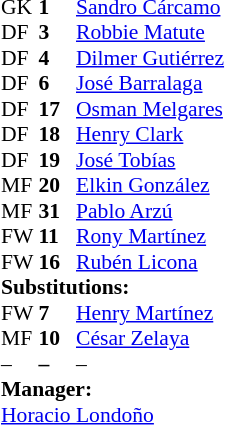<table style = "font-size: 90%" cellspacing = "0" cellpadding = "0">
<tr>
<td colspan = 4></td>
</tr>
<tr>
<th style="width:25px;"></th>
<th style="width:25px;"></th>
</tr>
<tr>
<td>GK</td>
<td><strong>1</strong></td>
<td> <a href='#'>Sandro Cárcamo</a></td>
</tr>
<tr>
<td>DF</td>
<td><strong>3</strong></td>
<td> <a href='#'>Robbie Matute</a></td>
</tr>
<tr>
<td>DF</td>
<td><strong>4</strong></td>
<td> <a href='#'>Dilmer Gutiérrez</a></td>
</tr>
<tr>
<td>DF</td>
<td><strong>6</strong></td>
<td> <a href='#'>José Barralaga</a></td>
</tr>
<tr>
<td>DF</td>
<td><strong>17</strong></td>
<td> <a href='#'>Osman Melgares</a></td>
</tr>
<tr>
<td>DF</td>
<td><strong>18</strong></td>
<td> <a href='#'>Henry Clark</a></td>
</tr>
<tr>
<td>DF</td>
<td><strong>19</strong></td>
<td> <a href='#'>José Tobías</a></td>
</tr>
<tr>
<td>MF</td>
<td><strong>20</strong></td>
<td> <a href='#'>Elkin González</a></td>
<td></td>
<td></td>
</tr>
<tr>
<td>MF</td>
<td><strong>31</strong></td>
<td> <a href='#'>Pablo Arzú</a></td>
</tr>
<tr>
<td>FW</td>
<td><strong>11</strong></td>
<td> <a href='#'>Rony Martínez</a></td>
<td></td>
<td></td>
</tr>
<tr>
<td>FW</td>
<td><strong>16</strong></td>
<td> <a href='#'>Rubén Licona</a></td>
</tr>
<tr>
<td colspan = 3><strong>Substitutions:</strong></td>
</tr>
<tr>
<td>FW</td>
<td><strong>7</strong></td>
<td> <a href='#'>Henry Martínez</a></td>
<td></td>
<td></td>
</tr>
<tr>
<td>MF</td>
<td><strong>10</strong></td>
<td> <a href='#'>César Zelaya</a></td>
<td></td>
<td></td>
</tr>
<tr>
<td>–</td>
<td><strong>–</strong></td>
<td> –</td>
</tr>
<tr>
<td colspan = 3><strong>Manager:</strong></td>
</tr>
<tr>
<td colspan = 3> <a href='#'>Horacio Londoño</a></td>
</tr>
</table>
